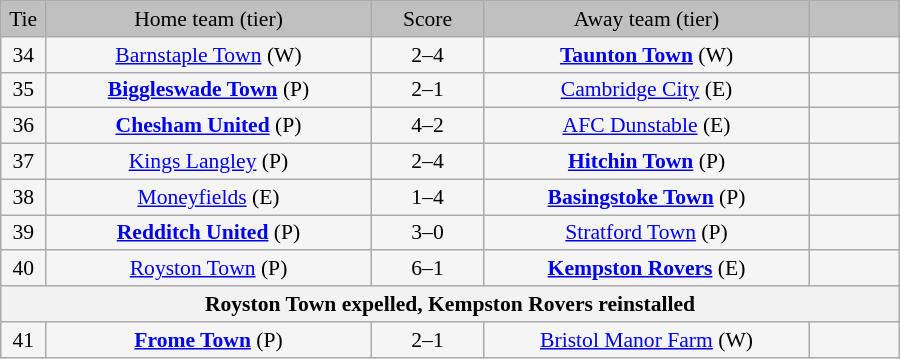<table class="wikitable" style="width: 600px; background:WhiteSmoke; text-align:center; font-size:90%">
<tr>
<td scope="col" style="width:  5.00%; background:silver;">Tie</td>
<td scope="col" style="width: 36.25%; background:silver;">Home team (tier)</td>
<td scope="col" style="width: 12.50%; background:silver;">Score</td>
<td scope="col" style="width: 36.25%; background:silver;">Away team (tier)</td>
<td scope="col" style="width: 10.00%; background:silver;"></td>
</tr>
<tr>
<td>34</td>
<td><a href='#'>Barnstaple Town</a> (W)</td>
<td>2–4</td>
<td><strong><a href='#'>Taunton Town</a></strong> (W)</td>
<td></td>
</tr>
<tr>
<td>35</td>
<td><strong><a href='#'>Biggleswade Town</a></strong> (P)</td>
<td>2–1</td>
<td><a href='#'>Cambridge City</a> (E)</td>
<td></td>
</tr>
<tr>
<td>36</td>
<td><strong><a href='#'>Chesham United</a></strong> (P)</td>
<td>4–2</td>
<td><a href='#'>AFC Dunstable</a> (E)</td>
<td></td>
</tr>
<tr>
<td>37</td>
<td><a href='#'>Kings Langley</a> (P)</td>
<td>2–4</td>
<td><strong><a href='#'>Hitchin Town</a></strong> (P)</td>
<td></td>
</tr>
<tr>
<td>38</td>
<td><a href='#'>Moneyfields</a> (E)</td>
<td>1–4</td>
<td><strong><a href='#'>Basingstoke Town</a></strong> (P)</td>
<td></td>
</tr>
<tr>
<td>39</td>
<td><strong><a href='#'>Redditch United</a></strong> (P)</td>
<td>3–0</td>
<td><a href='#'>Stratford Town</a> (P)</td>
<td></td>
</tr>
<tr>
<td>40</td>
<td><a href='#'>Royston Town</a> (P)</td>
<td>6–1</td>
<td><strong><a href='#'>Kempston Rovers</a></strong> (E)</td>
<td></td>
</tr>
<tr>
<th colspan="5">Royston Town expelled, Kempston Rovers reinstalled</th>
</tr>
<tr>
<td>41</td>
<td><strong><a href='#'>Frome Town</a></strong> (P)</td>
<td>2–1</td>
<td><a href='#'>Bristol Manor Farm</a> (W)</td>
<td></td>
</tr>
</table>
